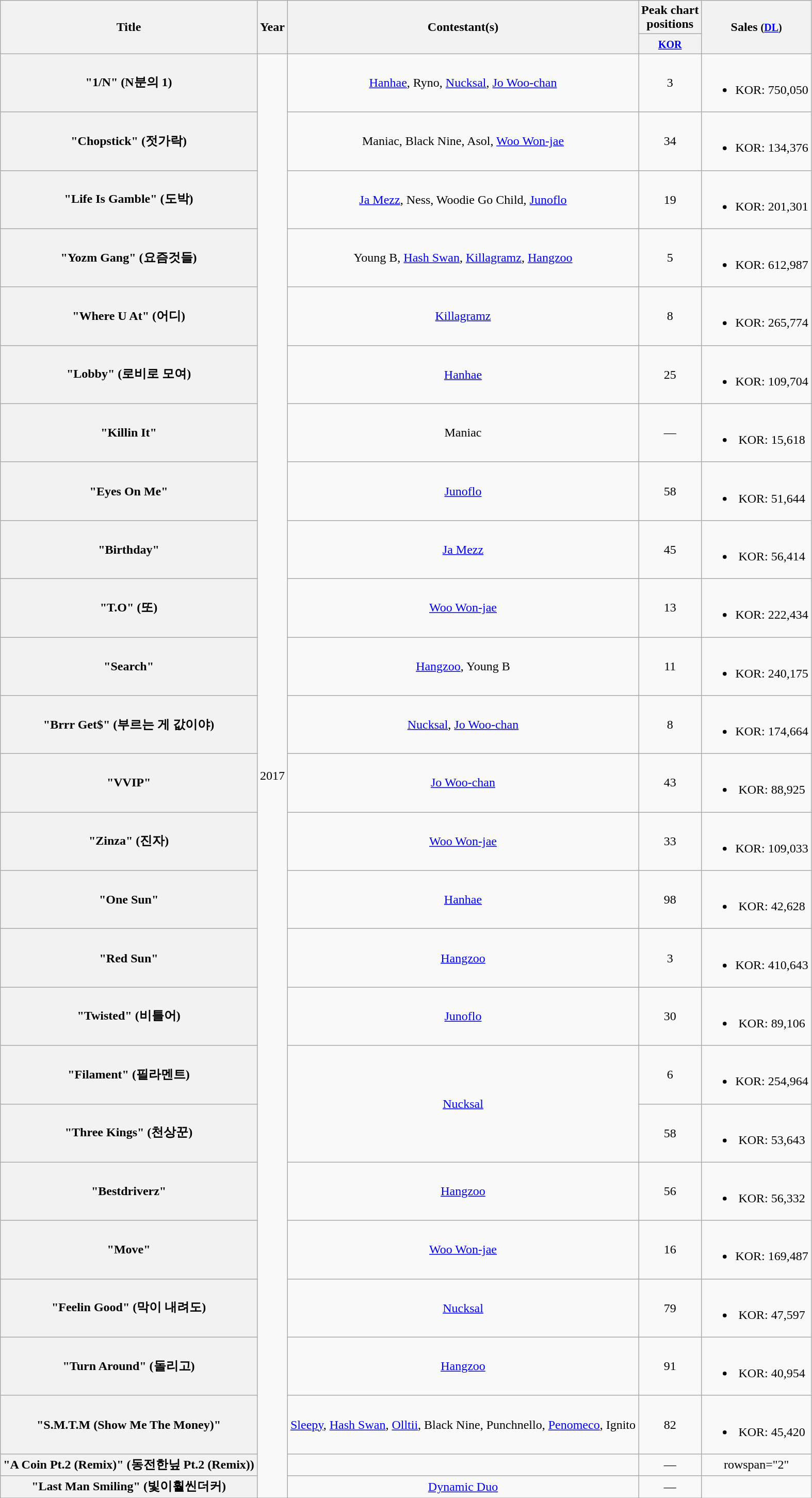<table class="wikitable plainrowheaders" style="text-align:center">
<tr>
<th scope="col" rowspan="2">Title</th>
<th scope="col" rowspan="2">Year</th>
<th scope="col" rowspan="2">Contestant(s)</th>
<th scope="col" colspan="1">Peak chart <br> positions</th>
<th scope="col" rowspan="2">Sales <small>(<a href='#'>DL</a>)</small></th>
</tr>
<tr>
<th><small><a href='#'>KOR</a></small><br></th>
</tr>
<tr>
<th scope="row">"1/N" (N분의 1)<br></th>
<td rowspan="26">2017</td>
<td><a href='#'>Hanhae</a>, Ryno, <a href='#'>Nucksal</a>, <a href='#'>Jo Woo-chan</a></td>
<td>3</td>
<td><br><ul><li>KOR: 750,050</li></ul></td>
</tr>
<tr>
<th scope="row">"Chopstick" (젓가락)<br></th>
<td>Maniac, Black Nine, Asol, <a href='#'>Woo Won-jae</a></td>
<td>34</td>
<td><br><ul><li>KOR: 134,376</li></ul></td>
</tr>
<tr>
<th scope="row">"Life Is Gamble" (도박)<br></th>
<td><a href='#'>Ja Mezz</a>, Ness, Woodie Go Child, <a href='#'>Junoflo</a></td>
<td>19</td>
<td><br><ul><li>KOR: 201,301</li></ul></td>
</tr>
<tr>
<th scope="row">"Yozm Gang" (요즘것들)<br></th>
<td>Young B, <a href='#'>Hash Swan</a>, <a href='#'>Killagramz</a>, <a href='#'>Hangzoo</a></td>
<td>5</td>
<td><br><ul><li>KOR: 612,987</li></ul></td>
</tr>
<tr>
<th scope="row">"Where U At" (어디)<br></th>
<td><a href='#'>Killagramz</a></td>
<td>8</td>
<td><br><ul><li>KOR: 265,774</li></ul></td>
</tr>
<tr>
<th scope="row">"Lobby" (로비로 모여)<br></th>
<td><a href='#'>Hanhae</a></td>
<td>25</td>
<td><br><ul><li>KOR: 109,704</li></ul></td>
</tr>
<tr>
<th scope="row">"Killin It"<br></th>
<td>Maniac</td>
<td>—</td>
<td><br><ul><li>KOR: 15,618</li></ul></td>
</tr>
<tr>
<th scope="row">"Eyes On Me"<br></th>
<td><a href='#'>Junoflo</a></td>
<td>58</td>
<td><br><ul><li>KOR: 51,644</li></ul></td>
</tr>
<tr>
<th scope="row">"Birthday"<br></th>
<td><a href='#'>Ja Mezz</a></td>
<td>45</td>
<td><br><ul><li>KOR: 56,414</li></ul></td>
</tr>
<tr>
<th scope="row">"T.O" (또)<br></th>
<td><a href='#'>Woo Won-jae</a></td>
<td>13</td>
<td><br><ul><li>KOR: 222,434</li></ul></td>
</tr>
<tr>
<th scope="row">"Search"<br></th>
<td><a href='#'>Hangzoo</a>, Young B</td>
<td>11</td>
<td><br><ul><li>KOR: 240,175</li></ul></td>
</tr>
<tr>
<th scope="row">"Brrr Get$" (부르는 게 값이야)<br></th>
<td><a href='#'>Nucksal</a>, <a href='#'>Jo Woo-chan</a></td>
<td>8</td>
<td><br><ul><li>KOR: 174,664</li></ul></td>
</tr>
<tr>
<th scope="row">"VVIP"<br></th>
<td><a href='#'>Jo Woo-chan</a></td>
<td>43</td>
<td><br><ul><li>KOR: 88,925</li></ul></td>
</tr>
<tr>
<th scope="row">"Zinza" (진자)<br></th>
<td><a href='#'>Woo Won-jae</a></td>
<td>33</td>
<td><br><ul><li>KOR: 109,033</li></ul></td>
</tr>
<tr>
<th scope="row">"One Sun"<br></th>
<td><a href='#'>Hanhae</a></td>
<td>98</td>
<td><br><ul><li>KOR: 42,628</li></ul></td>
</tr>
<tr>
<th scope="row">"Red Sun"<br></th>
<td><a href='#'>Hangzoo</a></td>
<td>3</td>
<td><br><ul><li>KOR: 410,643</li></ul></td>
</tr>
<tr>
<th scope="row">"Twisted" (비틀어)<br></th>
<td><a href='#'>Junoflo</a></td>
<td>30</td>
<td><br><ul><li>KOR: 89,106</li></ul></td>
</tr>
<tr>
<th scope="row">"Filament" (필라멘트)<br></th>
<td rowspan="2"><a href='#'>Nucksal</a></td>
<td>6</td>
<td><br><ul><li>KOR: 254,964</li></ul></td>
</tr>
<tr>
<th scope="row">"Three Kings" (천상꾼)<br></th>
<td>58</td>
<td><br><ul><li>KOR: 53,643</li></ul></td>
</tr>
<tr>
<th scope="row">"Bestdriverz"<br></th>
<td><a href='#'>Hangzoo</a></td>
<td>56</td>
<td><br><ul><li>KOR: 56,332</li></ul></td>
</tr>
<tr>
<th scope="row">"Move"<br></th>
<td><a href='#'>Woo Won-jae</a></td>
<td>16</td>
<td><br><ul><li>KOR: 169,487</li></ul></td>
</tr>
<tr>
<th scope="row">"Feelin Good" (막이 내려도)<br></th>
<td><a href='#'>Nucksal</a></td>
<td>79</td>
<td><br><ul><li>KOR: 47,597</li></ul></td>
</tr>
<tr>
<th scope="row">"Turn Around" (돌리고)<br></th>
<td><a href='#'>Hangzoo</a></td>
<td>91</td>
<td><br><ul><li>KOR: 40,954</li></ul></td>
</tr>
<tr>
<th scope="row">"S.M.T.M (Show Me The Money)"</th>
<td><a href='#'>Sleepy</a>, <a href='#'>Hash Swan</a>, <a href='#'>Olltii</a>, Black Nine, Punchnello, <a href='#'>Penomeco</a>, Ignito</td>
<td>82</td>
<td><br><ul><li>KOR: 45,420</li></ul></td>
</tr>
<tr>
<th scope="row">"A Coin Pt.2 (Remix)" (동전한닢 Pt.2 (Remix))</th>
<td></td>
<td>—</td>
<td>rowspan="2" </td>
</tr>
<tr>
<th scope="row">"Last Man Smiling" (빛이훨씬더커)</th>
<td><a href='#'>Dynamic Duo</a></td>
<td>—</td>
</tr>
<tr>
</tr>
</table>
